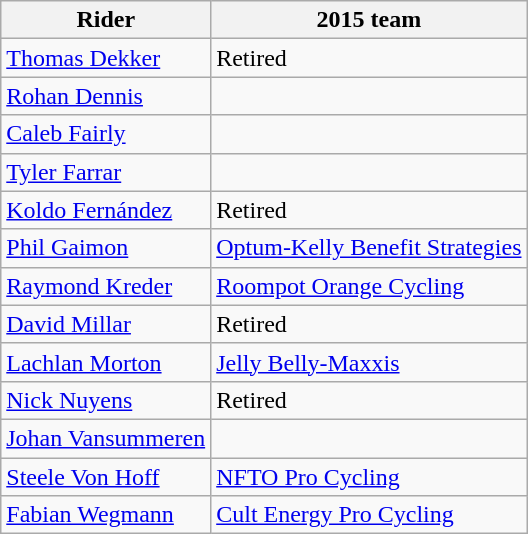<table class="wikitable">
<tr>
<th>Rider</th>
<th>2015 team</th>
</tr>
<tr>
<td><a href='#'>Thomas Dekker</a></td>
<td>Retired</td>
</tr>
<tr>
<td><a href='#'>Rohan Dennis</a></td>
<td></td>
</tr>
<tr>
<td><a href='#'>Caleb Fairly</a></td>
<td></td>
</tr>
<tr>
<td><a href='#'>Tyler Farrar</a></td>
<td></td>
</tr>
<tr>
<td><a href='#'>Koldo Fernández</a></td>
<td>Retired</td>
</tr>
<tr>
<td><a href='#'>Phil Gaimon</a></td>
<td><a href='#'>Optum-Kelly Benefit Strategies</a></td>
</tr>
<tr>
<td><a href='#'>Raymond Kreder</a></td>
<td><a href='#'>Roompot Orange Cycling</a></td>
</tr>
<tr>
<td><a href='#'>David Millar</a></td>
<td>Retired</td>
</tr>
<tr>
<td><a href='#'>Lachlan Morton</a></td>
<td><a href='#'>Jelly Belly-Maxxis</a></td>
</tr>
<tr>
<td><a href='#'>Nick Nuyens</a></td>
<td>Retired</td>
</tr>
<tr>
<td><a href='#'>Johan Vansummeren</a></td>
<td></td>
</tr>
<tr>
<td><a href='#'>Steele Von Hoff</a></td>
<td><a href='#'>NFTO Pro Cycling</a></td>
</tr>
<tr>
<td><a href='#'>Fabian Wegmann</a></td>
<td><a href='#'>Cult Energy Pro Cycling</a></td>
</tr>
</table>
